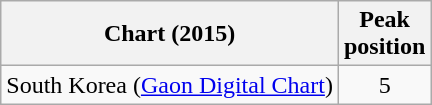<table class="wikitable plainrowheaders sortable" style="text-align:center">
<tr>
<th>Chart (2015)</th>
<th>Peak<br>position</th>
</tr>
<tr>
<td>South Korea (<a href='#'>Gaon Digital Chart</a>)</td>
<td>5</td>
</tr>
</table>
